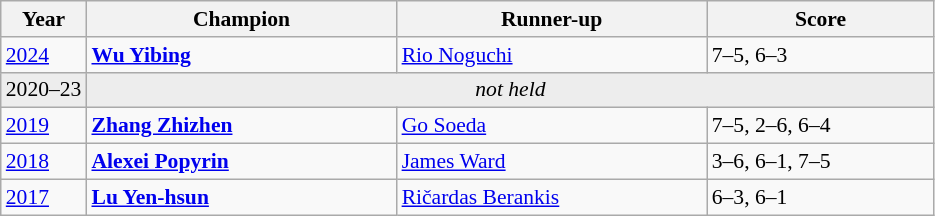<table class="wikitable" style="font-size:90%">
<tr>
<th>Year</th>
<th width="200">Champion</th>
<th width="200">Runner-up</th>
<th width="145">Score</th>
</tr>
<tr>
<td><a href='#'>2024</a></td>
<td> <strong><a href='#'>Wu Yibing</a></strong></td>
<td> <a href='#'>Rio Noguchi</a></td>
<td>7–5, 6–3</td>
</tr>
<tr>
<td style="background:#ededed">2020–23</td>
<td colspan=3 align=center style="background:#ededed"><em>not held</em></td>
</tr>
<tr>
<td><a href='#'>2019</a></td>
<td> <strong><a href='#'>Zhang Zhizhen</a></strong></td>
<td> <a href='#'>Go Soeda</a></td>
<td>7–5, 2–6, 6–4</td>
</tr>
<tr>
<td><a href='#'>2018</a></td>
<td> <strong><a href='#'>Alexei Popyrin</a></strong></td>
<td> <a href='#'>James Ward</a></td>
<td>3–6, 6–1, 7–5</td>
</tr>
<tr>
<td><a href='#'>2017</a></td>
<td> <strong><a href='#'>Lu Yen-hsun</a></strong></td>
<td> <a href='#'>Ričardas Berankis</a></td>
<td>6–3, 6–1</td>
</tr>
</table>
